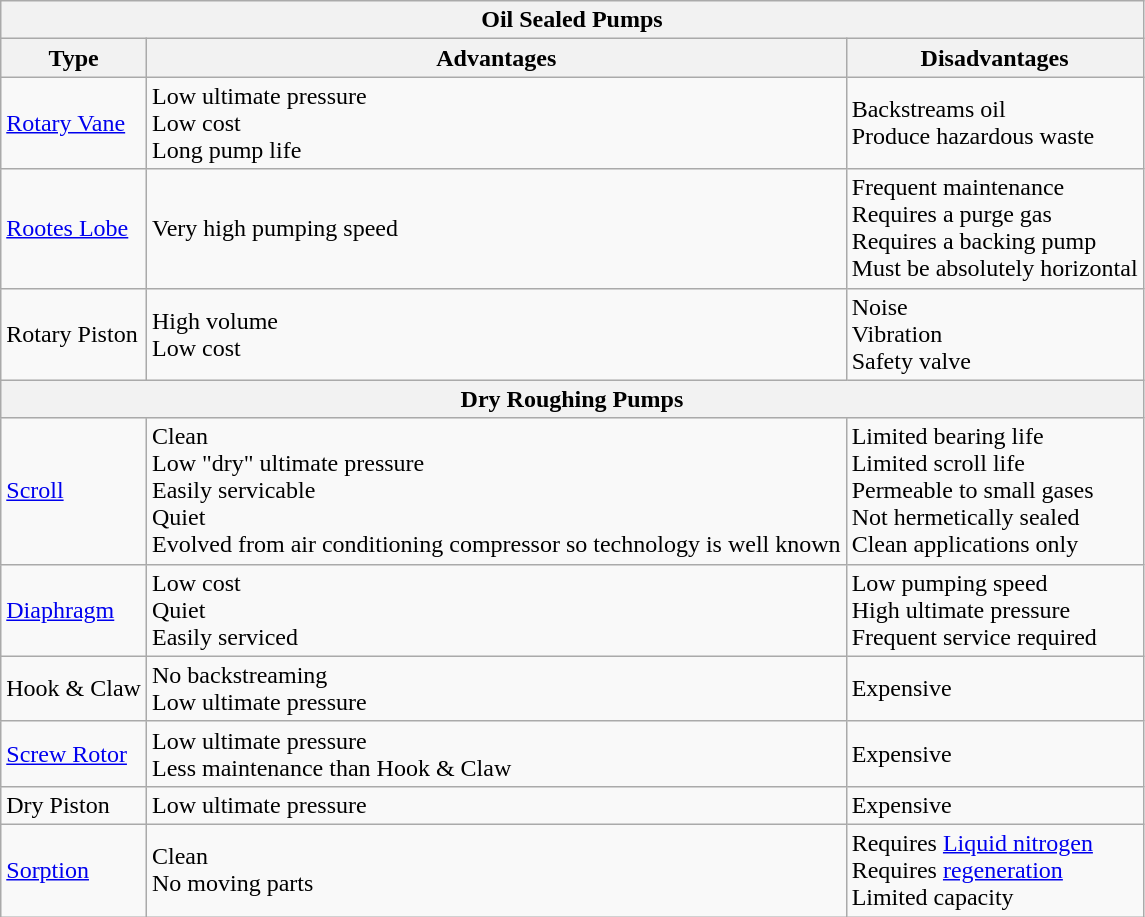<table class="wikitable">
<tr>
<th colspan="3">Oil Sealed Pumps</th>
</tr>
<tr>
<th>Type</th>
<th>Advantages</th>
<th>Disadvantages</th>
</tr>
<tr>
<td><a href='#'>Rotary Vane</a></td>
<td>Low ultimate pressure<br>Low cost<br>Long pump life</td>
<td>Backstreams oil<br>Produce hazardous waste</td>
</tr>
<tr>
<td><a href='#'>Rootes Lobe</a></td>
<td>Very high pumping speed</td>
<td>Frequent maintenance<br>Requires a purge gas<br>Requires a backing pump<br>Must be absolutely horizontal</td>
</tr>
<tr>
<td>Rotary Piston</td>
<td>High volume<br>Low cost</td>
<td>Noise<br>Vibration<br>Safety valve</td>
</tr>
<tr>
<th colspan="3">Dry Roughing Pumps</th>
</tr>
<tr>
<td><a href='#'>Scroll</a></td>
<td>Clean<br>Low "dry" ultimate pressure<br>Easily servicable<br>Quiet<br>Evolved from air conditioning compressor so technology is well known</td>
<td>Limited bearing life<br>Limited scroll life<br>Permeable to small gases<br>Not hermetically sealed<br>Clean applications only</td>
</tr>
<tr>
<td><a href='#'>Diaphragm</a></td>
<td>Low cost<br>Quiet<br>Easily serviced</td>
<td>Low pumping speed<br>High ultimate pressure<br>Frequent service required</td>
</tr>
<tr>
<td>Hook & Claw</td>
<td>No backstreaming<br>Low ultimate pressure</td>
<td>Expensive</td>
</tr>
<tr>
<td><a href='#'>Screw Rotor</a></td>
<td>Low ultimate pressure<br>Less maintenance than Hook & Claw</td>
<td>Expensive</td>
</tr>
<tr>
<td>Dry Piston</td>
<td>Low ultimate pressure</td>
<td>Expensive</td>
</tr>
<tr>
<td><a href='#'>Sorption</a></td>
<td>Clean<br>No moving parts</td>
<td>Requires <a href='#'>Liquid nitrogen</a><br>Requires <a href='#'>regeneration</a><br>Limited capacity</td>
</tr>
</table>
